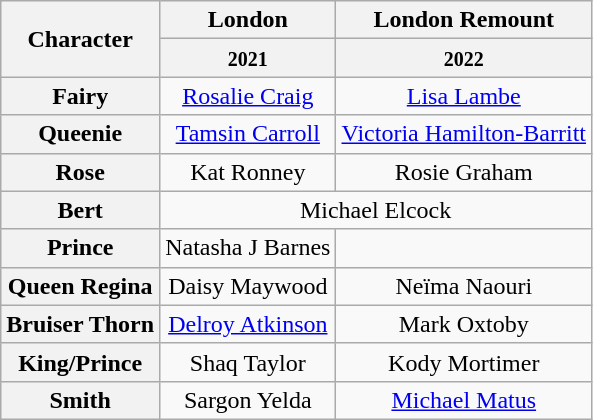<table class="wikitable">
<tr>
<th rowspan="2">Character</th>
<th>London</th>
<th>London Remount</th>
</tr>
<tr>
<th><small>2021</small></th>
<th><small>2022</small></th>
</tr>
<tr>
<th>Fairy</th>
<td style="text-align: center;"><a href='#'>Rosalie Craig</a></td>
<td style="text-align: center;"><a href='#'>Lisa Lambe</a></td>
</tr>
<tr>
<th>Queenie</th>
<td style="text-align: center;"><a href='#'>Tamsin Carroll</a></td>
<td style="text-align: center;"><a href='#'>Victoria Hamilton-Barritt</a></td>
</tr>
<tr>
<th>Rose</th>
<td style="text-align: center;">Kat Ronney</td>
<td style="text-align: center;">Rosie Graham</td>
</tr>
<tr>
<th>Bert</th>
<td colspan=2 style="text-align: center;">Michael Elcock</td>
</tr>
<tr>
<th>Prince</th>
<td style="text-align: center;">Natasha J Barnes</td>
<td></td>
</tr>
<tr>
<th>Queen Regina</th>
<td style="text-align: center;">Daisy Maywood</td>
<td style="text-align: center;">Neïma Naouri</td>
</tr>
<tr>
<th>Bruiser Thorn</th>
<td style="text-align: center;"><a href='#'>Delroy Atkinson</a></td>
<td style="text-align: center;">Mark Oxtoby</td>
</tr>
<tr>
<th>King/Prince</th>
<td style="text-align: center;">Shaq Taylor</td>
<td style="text-align: center;">Kody Mortimer</td>
</tr>
<tr>
<th>Smith</th>
<td style="text-align: center;">Sargon Yelda</td>
<td style="text-align: center;"><a href='#'>Michael Matus</a></td>
</tr>
</table>
